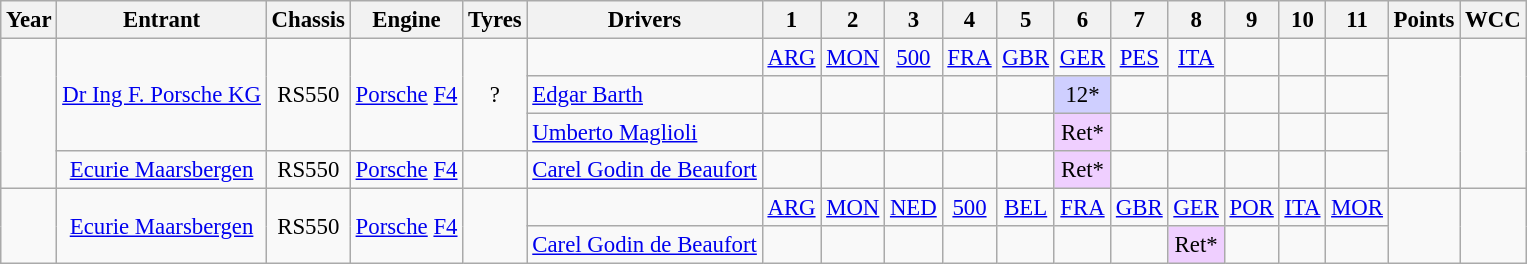<table class="wikitable" style="text-align:center; font-size:95%">
<tr>
<th>Year</th>
<th>Entrant</th>
<th>Chassis</th>
<th>Engine</th>
<th>Tyres</th>
<th>Drivers</th>
<th>1</th>
<th>2</th>
<th>3</th>
<th>4</th>
<th>5</th>
<th>6</th>
<th>7</th>
<th>8</th>
<th>9</th>
<th>10</th>
<th>11</th>
<th>Points</th>
<th>WCC</th>
</tr>
<tr>
<td rowspan="4"></td>
<td rowspan="3"><a href='#'>Dr Ing F. Porsche KG</a></td>
<td rowspan="3">RS550</td>
<td rowspan="3"><a href='#'>Porsche</a> <a href='#'>F4</a></td>
<td rowspan="3">?</td>
<td></td>
<td><a href='#'>ARG</a></td>
<td><a href='#'>MON</a></td>
<td><a href='#'>500</a></td>
<td><a href='#'>FRA</a></td>
<td><a href='#'>GBR</a></td>
<td><a href='#'>GER</a></td>
<td><a href='#'>PES</a></td>
<td><a href='#'>ITA</a></td>
<td></td>
<td></td>
<td></td>
<td rowspan="4"><em></em></td>
<td rowspan="4"><em></em></td>
</tr>
<tr>
<td align="left"> <a href='#'>Edgar Barth</a></td>
<td></td>
<td></td>
<td></td>
<td></td>
<td></td>
<td style="background:#CFCFFF;">12*</td>
<td></td>
<td></td>
<td></td>
<td></td>
<td></td>
</tr>
<tr>
<td align="left"> <a href='#'>Umberto Maglioli</a></td>
<td></td>
<td></td>
<td></td>
<td></td>
<td></td>
<td style="background:#EFCFFF;">Ret*</td>
<td></td>
<td></td>
<td></td>
<td></td>
<td></td>
</tr>
<tr>
<td><a href='#'>Ecurie Maarsbergen</a></td>
<td>RS550</td>
<td><a href='#'>Porsche</a> <a href='#'>F4</a></td>
<td></td>
<td align="left"> <a href='#'>Carel Godin de Beaufort</a></td>
<td></td>
<td></td>
<td></td>
<td></td>
<td></td>
<td style="background:#EFCFFF;">Ret*</td>
<td></td>
<td></td>
<td></td>
<td></td>
<td></td>
</tr>
<tr>
<td rowspan="2"></td>
<td rowspan="2"><a href='#'>Ecurie Maarsbergen</a></td>
<td rowspan="2">RS550</td>
<td rowspan="2"><a href='#'>Porsche</a> <a href='#'>F4</a></td>
<td rowspan="2"></td>
<td></td>
<td><a href='#'>ARG</a></td>
<td><a href='#'>MON</a></td>
<td><a href='#'>NED</a></td>
<td><a href='#'>500</a></td>
<td><a href='#'>BEL</a></td>
<td><a href='#'>FRA</a></td>
<td><a href='#'>GBR</a></td>
<td><a href='#'>GER</a></td>
<td><a href='#'>POR</a></td>
<td><a href='#'>ITA</a></td>
<td><a href='#'>MOR</a></td>
<td rowspan="2"><em></em></td>
<td rowspan="2"><em></em></td>
</tr>
<tr>
<td align="left"> <a href='#'>Carel Godin de Beaufort</a></td>
<td></td>
<td></td>
<td></td>
<td></td>
<td></td>
<td></td>
<td></td>
<td style="background:#EFCFFF;">Ret*</td>
<td></td>
<td></td>
<td></td>
</tr>
</table>
